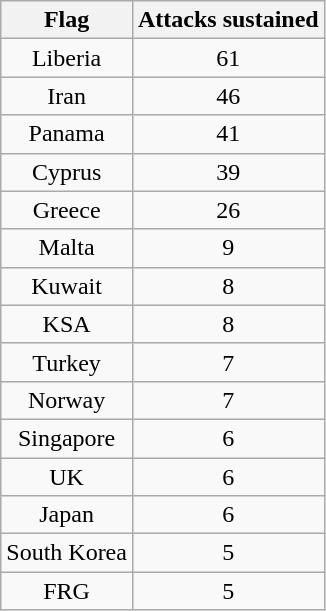<table style="text-align:center; margin-left:2em;"  class="wikitable">
<tr>
<th>Flag</th>
<th>Attacks sustained</th>
</tr>
<tr>
<td>Liberia</td>
<td>61</td>
</tr>
<tr>
<td>Iran</td>
<td>46</td>
</tr>
<tr>
<td>Panama</td>
<td>41</td>
</tr>
<tr>
<td>Cyprus</td>
<td>39</td>
</tr>
<tr>
<td>Greece</td>
<td>26</td>
</tr>
<tr>
<td>Malta</td>
<td>9</td>
</tr>
<tr>
<td>Kuwait</td>
<td>8</td>
</tr>
<tr>
<td>KSA</td>
<td>8</td>
</tr>
<tr>
<td>Turkey</td>
<td>7</td>
</tr>
<tr>
<td>Norway</td>
<td>7</td>
</tr>
<tr>
<td>Singapore</td>
<td>6</td>
</tr>
<tr>
<td>UK</td>
<td>6</td>
</tr>
<tr>
<td>Japan</td>
<td>6</td>
</tr>
<tr>
<td>South Korea</td>
<td>5</td>
</tr>
<tr>
<td>FRG</td>
<td>5</td>
</tr>
</table>
